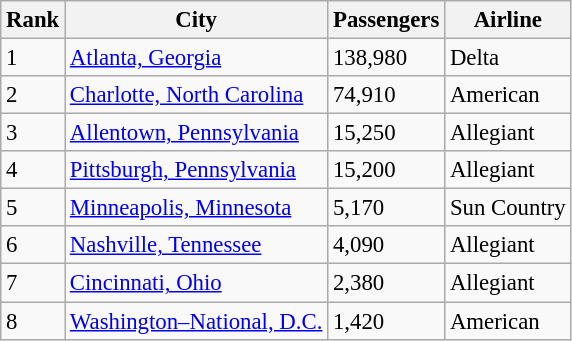<table class="wikitable sortable" style="font-size: 95%" width= align=>
<tr>
<th>Rank</th>
<th>City</th>
<th>Passengers</th>
<th>Airline</th>
</tr>
<tr>
<td>1</td>
<td><a href='#'>Atlanta, Georgia</a></td>
<td>138,980</td>
<td>Delta</td>
</tr>
<tr>
<td>2</td>
<td><a href='#'>Charlotte, North Carolina</a></td>
<td>74,910</td>
<td>American</td>
</tr>
<tr>
<td>3</td>
<td><a href='#'>Allentown, Pennsylvania</a></td>
<td>15,250</td>
<td>Allegiant</td>
</tr>
<tr>
<td>4</td>
<td><a href='#'>Pittsburgh, Pennsylvania</a></td>
<td>15,200</td>
<td>Allegiant</td>
</tr>
<tr>
<td>5</td>
<td><a href='#'>Minneapolis, Minnesota</a></td>
<td>5,170</td>
<td>Sun Country</td>
</tr>
<tr>
<td>6</td>
<td><a href='#'>Nashville, Tennessee</a></td>
<td>4,090</td>
<td>Allegiant</td>
</tr>
<tr>
<td>7</td>
<td><a href='#'>Cincinnati, Ohio</a></td>
<td>2,380</td>
<td>Allegiant</td>
</tr>
<tr>
<td>8</td>
<td><a href='#'>Washington–National, D.C.</a></td>
<td>1,420</td>
<td>American</td>
</tr>
</table>
